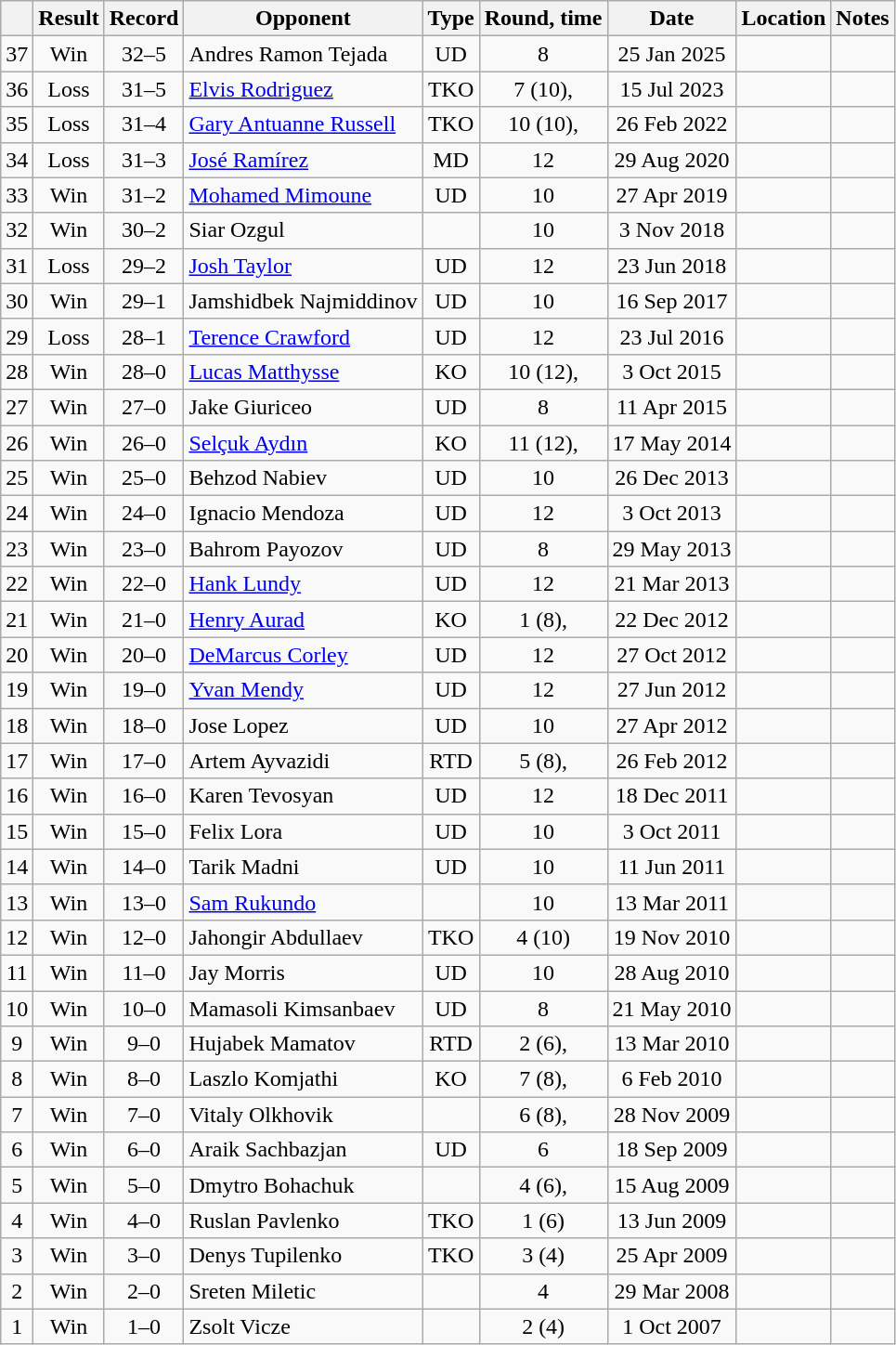<table class="wikitable" style="text-align:center">
<tr>
<th></th>
<th>Result</th>
<th>Record</th>
<th>Opponent</th>
<th>Type</th>
<th>Round, time</th>
<th>Date</th>
<th>Location</th>
<th>Notes</th>
</tr>
<tr>
<td>37</td>
<td>Win</td>
<td>32–5</td>
<td style="text-align:left;">Andres Ramon Tejada</td>
<td>UD</td>
<td>8</td>
<td>25 Jan 2025</td>
<td style="text-align:left;"></td>
<td></td>
</tr>
<tr>
<td>36</td>
<td>Loss</td>
<td>31–5</td>
<td style="text-align:left;"><a href='#'>Elvis Rodriguez</a></td>
<td>TKO</td>
<td>7 (10), </td>
<td>15 Jul 2023</td>
<td style="text-align:left;"></td>
<td></td>
</tr>
<tr>
<td>35</td>
<td>Loss</td>
<td>31–4</td>
<td style="text-align:left;"><a href='#'>Gary Antuanne Russell</a></td>
<td>TKO</td>
<td>10 (10), </td>
<td>26 Feb 2022</td>
<td style="text-align:left;"></td>
<td style="text-align:left;"></td>
</tr>
<tr>
<td>34</td>
<td>Loss</td>
<td>31–3</td>
<td style="text-align:left;"><a href='#'>José Ramírez</a></td>
<td>MD</td>
<td>12</td>
<td>29 Aug 2020</td>
<td style="text-align:left;"></td>
<td style="text-align:left;"></td>
</tr>
<tr>
<td>33</td>
<td>Win</td>
<td>31–2</td>
<td style="text-align:left;"><a href='#'>Mohamed Mimoune</a></td>
<td>UD</td>
<td>10</td>
<td>27 Apr 2019</td>
<td style="text-align:left;"></td>
<td style="text-align:left;"></td>
</tr>
<tr>
<td>32</td>
<td>Win</td>
<td>30–2</td>
<td style="text-align:left;">Siar Ozgul</td>
<td></td>
<td>10</td>
<td>3 Nov 2018</td>
<td style="text-align:left;"></td>
<td></td>
</tr>
<tr>
<td>31</td>
<td>Loss</td>
<td>29–2</td>
<td style="text-align:left;"><a href='#'>Josh Taylor</a></td>
<td>UD</td>
<td>12</td>
<td>23 Jun 2018</td>
<td style="text-align:left;"></td>
<td style="text-align:left;"></td>
</tr>
<tr>
<td>30</td>
<td>Win</td>
<td>29–1</td>
<td style="text-align:left;">Jamshidbek Najmiddinov</td>
<td>UD</td>
<td>10</td>
<td>16 Sep 2017</td>
<td style="text-align:left;"></td>
<td></td>
</tr>
<tr>
<td>29</td>
<td>Loss</td>
<td>28–1</td>
<td style="text-align:left;"><a href='#'>Terence Crawford</a></td>
<td>UD</td>
<td>12</td>
<td>23 Jul 2016</td>
<td style="text-align:left;"></td>
<td style="text-align:left;"></td>
</tr>
<tr>
<td>28</td>
<td>Win</td>
<td>28–0</td>
<td style="text-align:left;"><a href='#'>Lucas Matthysse</a></td>
<td>KO</td>
<td>10 (12), </td>
<td>3 Oct 2015</td>
<td style="text-align:left;"></td>
<td style="text-align:left;"></td>
</tr>
<tr>
<td>27</td>
<td>Win</td>
<td>27–0</td>
<td style="text-align:left;">Jake Giuriceo</td>
<td>UD</td>
<td>8</td>
<td>11 Apr 2015</td>
<td style="text-align:left;"></td>
<td></td>
</tr>
<tr>
<td>26</td>
<td>Win</td>
<td>26–0</td>
<td style="text-align:left;"><a href='#'>Selçuk Aydın</a></td>
<td>KO</td>
<td>11 (12), </td>
<td>17 May 2014</td>
<td style="text-align:left;"></td>
<td></td>
</tr>
<tr>
<td>25</td>
<td>Win</td>
<td>25–0</td>
<td style="text-align:left;">Behzod Nabiev</td>
<td>UD</td>
<td>10</td>
<td>26 Dec 2013</td>
<td style="text-align:left;"></td>
<td></td>
</tr>
<tr>
<td>24</td>
<td>Win</td>
<td>24–0</td>
<td style="text-align:left;">Ignacio Mendoza</td>
<td>UD</td>
<td>12</td>
<td>3 Oct 2013</td>
<td style="text-align:left;"></td>
<td style="text-align:left;"></td>
</tr>
<tr>
<td>23</td>
<td>Win</td>
<td>23–0</td>
<td style="text-align:left;">Bahrom Payozov</td>
<td>UD</td>
<td>8</td>
<td>29 May 2013</td>
<td style="text-align:left;"></td>
<td></td>
</tr>
<tr>
<td>22</td>
<td>Win</td>
<td>22–0</td>
<td style="text-align:left;"><a href='#'>Hank Lundy</a></td>
<td>UD</td>
<td>12</td>
<td>21 Mar 2013</td>
<td style="text-align:left;"></td>
<td style="text-align:left;"></td>
</tr>
<tr>
<td>21</td>
<td>Win</td>
<td>21–0</td>
<td style="text-align:left;"><a href='#'>Henry Aurad</a></td>
<td>KO</td>
<td>1 (8), </td>
<td>22 Dec 2012</td>
<td style="text-align:left;"></td>
<td></td>
</tr>
<tr>
<td>20</td>
<td>Win</td>
<td>20–0</td>
<td style="text-align:left;"><a href='#'>DeMarcus Corley</a></td>
<td>UD</td>
<td>12</td>
<td>27 Oct 2012</td>
<td style="text-align:left;"></td>
<td style="text-align:left;"></td>
</tr>
<tr>
<td>19</td>
<td>Win</td>
<td>19–0</td>
<td style="text-align:left;"><a href='#'>Yvan Mendy</a></td>
<td>UD</td>
<td>12</td>
<td>27 Jun 2012</td>
<td style="text-align:left;"></td>
<td style="text-align:left;"></td>
</tr>
<tr>
<td>18</td>
<td>Win</td>
<td>18–0</td>
<td style="text-align:left;">Jose Lopez</td>
<td>UD</td>
<td>10</td>
<td>27 Apr 2012</td>
<td style="text-align:left;"></td>
<td></td>
</tr>
<tr>
<td>17</td>
<td>Win</td>
<td>17–0</td>
<td style="text-align:left;">Artem Ayvazidi</td>
<td>RTD</td>
<td>5 (8), </td>
<td>26 Feb 2012</td>
<td style="text-align:left;"></td>
<td></td>
</tr>
<tr>
<td>16</td>
<td>Win</td>
<td>16–0</td>
<td style="text-align:left;">Karen Tevosyan</td>
<td>UD</td>
<td>12</td>
<td>18 Dec 2011</td>
<td style="text-align:left;"></td>
<td style="text-align:left;"></td>
</tr>
<tr>
<td>15</td>
<td>Win</td>
<td>15–0</td>
<td style="text-align:left;">Felix Lora</td>
<td>UD</td>
<td>10</td>
<td>3 Oct 2011</td>
<td style="text-align:left;"></td>
<td></td>
</tr>
<tr>
<td>14</td>
<td>Win</td>
<td>14–0</td>
<td style="text-align:left;">Tarik Madni</td>
<td>UD</td>
<td>10</td>
<td>11 Jun 2011</td>
<td style="text-align:left;"></td>
<td></td>
</tr>
<tr>
<td>13</td>
<td>Win</td>
<td>13–0</td>
<td style="text-align:left;"><a href='#'>Sam Rukundo</a></td>
<td></td>
<td>10</td>
<td>13 Mar 2011</td>
<td style="text-align:left;"></td>
<td></td>
</tr>
<tr>
<td>12</td>
<td>Win</td>
<td>12–0</td>
<td style="text-align:left;">Jahongir Abdullaev</td>
<td>TKO</td>
<td>4 (10)</td>
<td>19 Nov 2010</td>
<td style="text-align:left;"></td>
<td></td>
</tr>
<tr>
<td>11</td>
<td>Win</td>
<td>11–0</td>
<td style="text-align:left;">Jay Morris</td>
<td>UD</td>
<td>10</td>
<td>28 Aug 2010</td>
<td style="text-align:left;"></td>
<td></td>
</tr>
<tr>
<td>10</td>
<td>Win</td>
<td>10–0</td>
<td style="text-align:left;">Mamasoli Kimsanbaev</td>
<td>UD</td>
<td>8</td>
<td>21 May 2010</td>
<td style="text-align:left;"></td>
<td></td>
</tr>
<tr>
<td>9</td>
<td>Win</td>
<td>9–0</td>
<td style="text-align:left;">Hujabek Mamatov</td>
<td>RTD</td>
<td>2 (6), </td>
<td>13 Mar 2010</td>
<td style="text-align:left;"></td>
<td></td>
</tr>
<tr>
<td>8</td>
<td>Win</td>
<td>8–0</td>
<td style="text-align:left;">Laszlo Komjathi</td>
<td>KO</td>
<td>7 (8), </td>
<td>6 Feb 2010</td>
<td style="text-align:left;"></td>
<td></td>
</tr>
<tr>
<td>7</td>
<td>Win</td>
<td>7–0</td>
<td style="text-align:left;">Vitaly Olkhovik</td>
<td></td>
<td>6 (8), </td>
<td>28 Nov 2009</td>
<td style="text-align:left;"></td>
<td></td>
</tr>
<tr>
<td>6</td>
<td>Win</td>
<td>6–0</td>
<td style="text-align:left;">Araik Sachbazjan</td>
<td>UD</td>
<td>6</td>
<td>18 Sep 2009</td>
<td style="text-align:left;"></td>
<td></td>
</tr>
<tr>
<td>5</td>
<td>Win</td>
<td>5–0</td>
<td style="text-align:left;">Dmytro Bohachuk</td>
<td></td>
<td>4 (6), </td>
<td>15 Aug 2009</td>
<td style="text-align:left;"></td>
<td></td>
</tr>
<tr>
<td>4</td>
<td>Win</td>
<td>4–0</td>
<td style="text-align:left;">Ruslan Pavlenko</td>
<td>TKO</td>
<td>1 (6)</td>
<td>13 Jun 2009</td>
<td style="text-align:left;"></td>
<td></td>
</tr>
<tr>
<td>3</td>
<td>Win</td>
<td>3–0</td>
<td style="text-align:left;">Denys Tupilenko</td>
<td>TKO</td>
<td>3 (4)</td>
<td>25 Apr 2009</td>
<td style="text-align:left;"></td>
<td></td>
</tr>
<tr>
<td>2</td>
<td>Win</td>
<td>2–0</td>
<td style="text-align:left;">Sreten Miletic</td>
<td></td>
<td>4</td>
<td>29 Mar 2008</td>
<td style="text-align:left;"></td>
<td></td>
</tr>
<tr>
<td>1</td>
<td>Win</td>
<td>1–0</td>
<td style="text-align:left;">Zsolt Vicze</td>
<td></td>
<td>2 (4)</td>
<td>1 Oct 2007</td>
<td style="text-align:left;"></td>
<td></td>
</tr>
</table>
